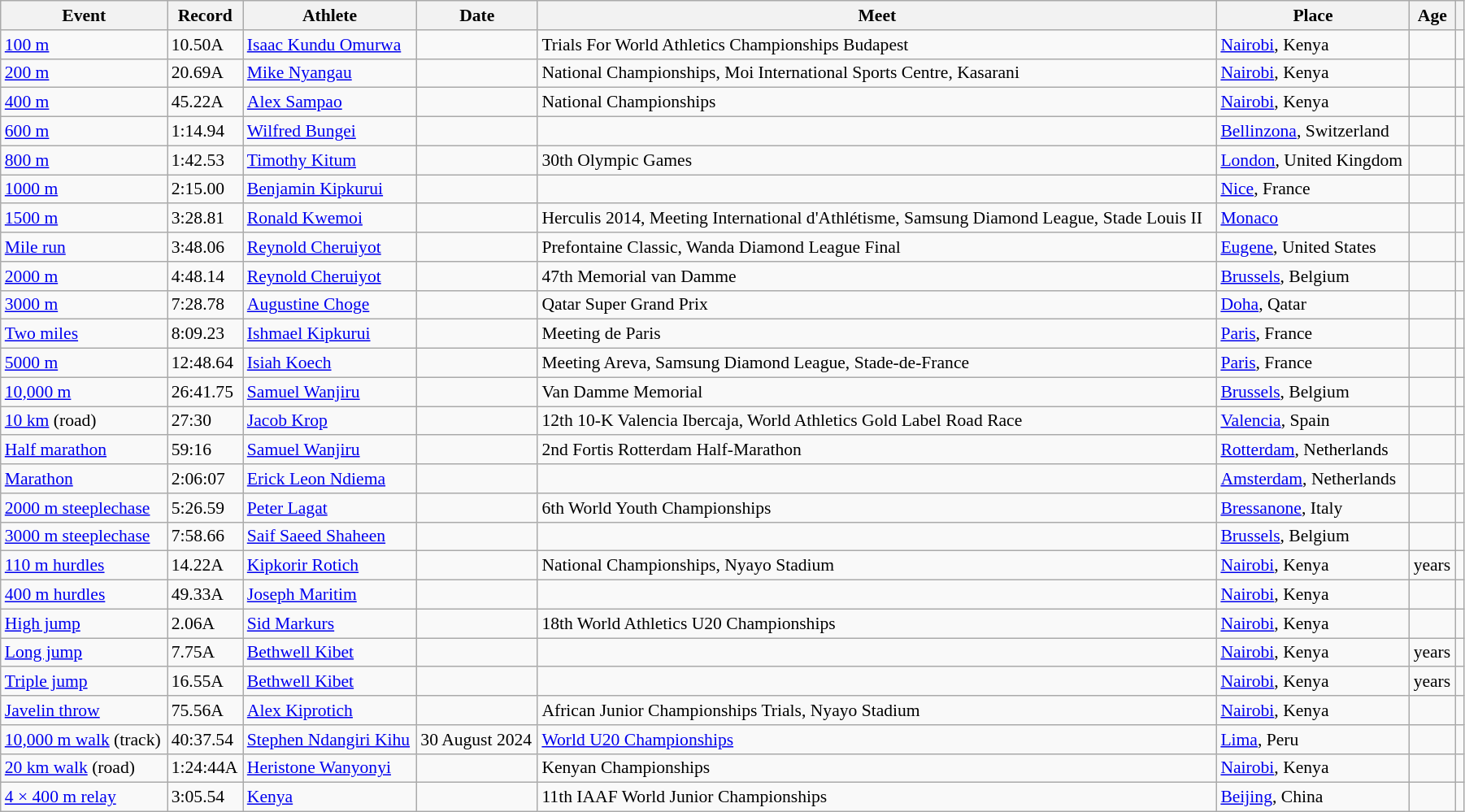<table class="wikitable sortable" style="font-size: 90%; width: 95%;">
<tr>
<th>Event</th>
<th>Record</th>
<th>Athlete</th>
<th>Date</th>
<th>Meet</th>
<th>Place</th>
<th>Age</th>
<th></th>
</tr>
<tr>
<td><a href='#'>100 m</a></td>
<td>10.50A</td>
<td><a href='#'>Isaac Kundu Omurwa</a></td>
<td></td>
<td>Trials For World Athletics Championships Budapest</td>
<td><a href='#'>Nairobi</a>, Kenya</td>
<td></td>
<td></td>
</tr>
<tr>
<td><a href='#'>200 m</a></td>
<td>20.69A</td>
<td><a href='#'>Mike Nyangau</a></td>
<td></td>
<td>National Championships, Moi International Sports Centre, Kasarani</td>
<td><a href='#'>Nairobi</a>, Kenya</td>
<td></td>
<td></td>
</tr>
<tr>
<td><a href='#'>400 m</a></td>
<td>45.22A</td>
<td><a href='#'>Alex Sampao</a></td>
<td></td>
<td>National Championships</td>
<td><a href='#'>Nairobi</a>, Kenya</td>
<td></td>
<td></td>
</tr>
<tr>
<td><a href='#'>600 m</a></td>
<td>1:14.94</td>
<td><a href='#'>Wilfred Bungei</a></td>
<td></td>
<td></td>
<td><a href='#'>Bellinzona</a>, Switzerland</td>
<td></td>
<td></td>
</tr>
<tr>
<td><a href='#'>800 m</a></td>
<td>1:42.53</td>
<td><a href='#'>Timothy Kitum</a></td>
<td></td>
<td>30th Olympic Games</td>
<td><a href='#'>London</a>, United Kingdom</td>
<td></td>
<td></td>
</tr>
<tr>
<td><a href='#'>1000 m</a></td>
<td>2:15.00</td>
<td><a href='#'>Benjamin Kipkurui</a></td>
<td></td>
<td></td>
<td><a href='#'>Nice</a>, France</td>
<td></td>
<td></td>
</tr>
<tr>
<td><a href='#'>1500 m</a></td>
<td>3:28.81</td>
<td><a href='#'>Ronald Kwemoi</a></td>
<td></td>
<td>Herculis 2014, Meeting International d'Athlétisme, Samsung Diamond League, Stade Louis II</td>
<td><a href='#'>Monaco</a></td>
<td></td>
<td></td>
</tr>
<tr>
<td><a href='#'>Mile run</a></td>
<td>3:48.06</td>
<td><a href='#'>Reynold Cheruiyot</a></td>
<td></td>
<td>Prefontaine Classic, Wanda Diamond League Final</td>
<td><a href='#'>Eugene</a>, United States</td>
<td></td>
<td></td>
</tr>
<tr>
<td><a href='#'>2000 m</a></td>
<td>4:48.14</td>
<td><a href='#'>Reynold Cheruiyot</a></td>
<td></td>
<td>47th Memorial van Damme</td>
<td><a href='#'>Brussels</a>, Belgium</td>
<td></td>
<td></td>
</tr>
<tr>
<td><a href='#'>3000 m</a></td>
<td>7:28.78</td>
<td><a href='#'>Augustine Choge</a></td>
<td></td>
<td>Qatar Super Grand Prix</td>
<td><a href='#'>Doha</a>, Qatar</td>
<td></td>
<td></td>
</tr>
<tr>
<td><a href='#'>Two miles</a></td>
<td>8:09.23</td>
<td><a href='#'>Ishmael Kipkurui</a></td>
<td></td>
<td>Meeting de Paris</td>
<td><a href='#'>Paris</a>, France</td>
<td></td>
<td></td>
</tr>
<tr>
<td><a href='#'>5000 m</a></td>
<td>12:48.64</td>
<td><a href='#'>Isiah Koech</a></td>
<td></td>
<td>Meeting Areva, Samsung Diamond League, Stade-de-France</td>
<td><a href='#'>Paris</a>, France</td>
<td></td>
<td></td>
</tr>
<tr>
<td><a href='#'>10,000 m</a></td>
<td>26:41.75</td>
<td><a href='#'>Samuel Wanjiru</a></td>
<td></td>
<td>Van Damme Memorial</td>
<td><a href='#'>Brussels</a>, Belgium</td>
<td></td>
<td></td>
</tr>
<tr>
<td><a href='#'>10 km</a> (road)</td>
<td>27:30</td>
<td><a href='#'>Jacob Krop</a></td>
<td></td>
<td>12th 10-K Valencia Ibercaja, World Athletics Gold Label Road Race</td>
<td><a href='#'>Valencia</a>, Spain</td>
<td></td>
<td></td>
</tr>
<tr>
<td><a href='#'>Half marathon</a></td>
<td>59:16</td>
<td><a href='#'>Samuel Wanjiru</a></td>
<td></td>
<td>2nd Fortis Rotterdam Half-Marathon</td>
<td><a href='#'>Rotterdam</a>, Netherlands</td>
<td></td>
<td></td>
</tr>
<tr>
<td><a href='#'>Marathon</a></td>
<td>2:06:07</td>
<td><a href='#'>Erick Leon Ndiema</a></td>
<td></td>
<td></td>
<td><a href='#'>Amsterdam</a>, Netherlands</td>
<td></td>
<td></td>
</tr>
<tr>
<td><a href='#'>2000 m steeplechase</a></td>
<td>5:26.59</td>
<td><a href='#'>Peter Lagat</a></td>
<td></td>
<td>6th World Youth Championships</td>
<td><a href='#'>Bressanone</a>, Italy</td>
<td></td>
<td></td>
</tr>
<tr>
<td><a href='#'>3000 m steeplechase</a></td>
<td>7:58.66</td>
<td><a href='#'>Saif Saeed Shaheen</a></td>
<td></td>
<td></td>
<td><a href='#'>Brussels</a>, Belgium</td>
<td></td>
<td></td>
</tr>
<tr>
<td><a href='#'>110 m hurdles</a></td>
<td>14.22A</td>
<td><a href='#'>Kipkorir Rotich</a></td>
<td></td>
<td>National Championships, Nyayo Stadium</td>
<td><a href='#'>Nairobi</a>, Kenya</td>
<td> years</td>
<td></td>
</tr>
<tr>
<td><a href='#'>400 m hurdles</a></td>
<td>49.33A</td>
<td><a href='#'>Joseph Maritim</a></td>
<td></td>
<td></td>
<td><a href='#'>Nairobi</a>, Kenya</td>
<td></td>
<td></td>
</tr>
<tr>
<td><a href='#'>High jump</a></td>
<td>2.06A</td>
<td><a href='#'>Sid Markurs</a></td>
<td></td>
<td>18th World Athletics U20 Championships</td>
<td><a href='#'>Nairobi</a>, Kenya</td>
<td></td>
<td></td>
</tr>
<tr>
<td><a href='#'>Long jump</a></td>
<td>7.75A</td>
<td><a href='#'>Bethwell Kibet</a></td>
<td></td>
<td></td>
<td><a href='#'>Nairobi</a>, Kenya</td>
<td> years</td>
<td></td>
</tr>
<tr>
<td><a href='#'>Triple jump</a></td>
<td>16.55A</td>
<td><a href='#'>Bethwell Kibet</a></td>
<td></td>
<td></td>
<td><a href='#'>Nairobi</a>, Kenya</td>
<td> years</td>
<td></td>
</tr>
<tr>
<td><a href='#'>Javelin throw</a></td>
<td>75.56A</td>
<td><a href='#'>Alex Kiprotich</a></td>
<td></td>
<td>African Junior Championships Trials, Nyayo Stadium</td>
<td><a href='#'>Nairobi</a>, Kenya</td>
<td></td>
<td></td>
</tr>
<tr>
<td><a href='#'>10,000 m walk</a> (track)</td>
<td>40:37.54</td>
<td><a href='#'>Stephen Ndangiri Kihu</a></td>
<td>30 August 2024</td>
<td><a href='#'>World U20 Championships</a></td>
<td><a href='#'>Lima</a>, Peru</td>
<td></td>
<td></td>
</tr>
<tr>
<td><a href='#'>20 km walk</a> (road)</td>
<td>1:24:44A</td>
<td><a href='#'>Heristone Wanyonyi</a></td>
<td></td>
<td>Kenyan Championships</td>
<td><a href='#'>Nairobi</a>, Kenya</td>
<td></td>
<td></td>
</tr>
<tr>
<td><a href='#'>4 × 400 m relay</a></td>
<td>3:05.54</td>
<td><a href='#'>Kenya</a></td>
<td></td>
<td>11th IAAF World Junior Championships</td>
<td><a href='#'>Beijing</a>, China</td>
<td></td>
<td></td>
</tr>
</table>
